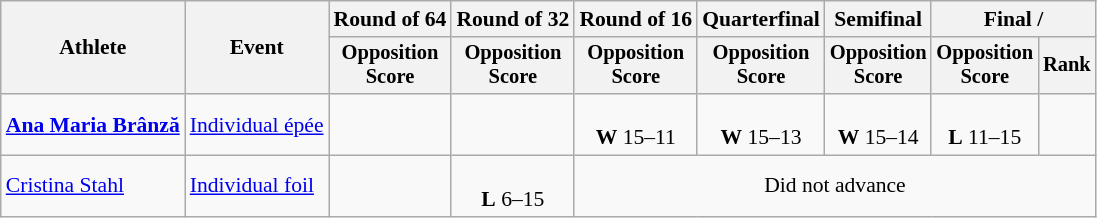<table class="wikitable" style="font-size:90%">
<tr>
<th rowspan="2">Athlete</th>
<th rowspan="2">Event</th>
<th>Round of 64</th>
<th>Round of 32</th>
<th>Round of 16</th>
<th>Quarterfinal</th>
<th>Semifinal</th>
<th colspan=2>Final / </th>
</tr>
<tr style="font-size:95%">
<th>Opposition <br> Score</th>
<th>Opposition <br> Score</th>
<th>Opposition <br> Score</th>
<th>Opposition <br> Score</th>
<th>Opposition <br> Score</th>
<th>Opposition <br> Score</th>
<th>Rank</th>
</tr>
<tr align=center>
<td align=left><strong><a href='#'>Ana Maria Brânză</a></strong></td>
<td align=left><a href='#'>Individual épée</a></td>
<td></td>
<td></td>
<td><br><strong>W</strong> 15–11</td>
<td><br><strong>W</strong> 15–13</td>
<td><br><strong>W</strong> 15–14</td>
<td><br><strong>L</strong> 11–15</td>
<td></td>
</tr>
<tr align=center>
<td align=left><a href='#'>Cristina Stahl</a></td>
<td align=left><a href='#'>Individual foil</a></td>
<td></td>
<td><br><strong>L</strong> 6–15</td>
<td colspan=5>Did not advance</td>
</tr>
</table>
